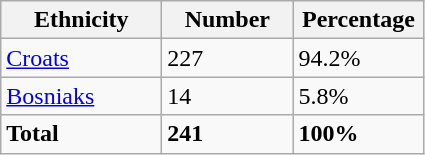<table class="wikitable">
<tr>
<th width="100px">Ethnicity</th>
<th width="80px">Number</th>
<th width="80px">Percentage</th>
</tr>
<tr>
<td><a href='#'>Croats</a></td>
<td>227</td>
<td>94.2%</td>
</tr>
<tr>
<td><a href='#'>Bosniaks</a></td>
<td>14</td>
<td>5.8%</td>
</tr>
<tr>
<td><strong>Total</strong></td>
<td><strong>241</strong></td>
<td><strong>100%</strong></td>
</tr>
</table>
